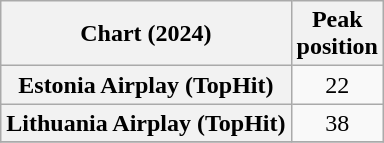<table class="wikitable sortable plainrowheaders" style="text-align:center">
<tr>
<th scope="col">Chart (2024)</th>
<th scope="col">Peak<br>position</th>
</tr>
<tr>
<th scope="row">Estonia Airplay (TopHit)</th>
<td>22</td>
</tr>
<tr>
<th scope="row">Lithuania Airplay (TopHit)</th>
<td>38</td>
</tr>
<tr>
</tr>
</table>
